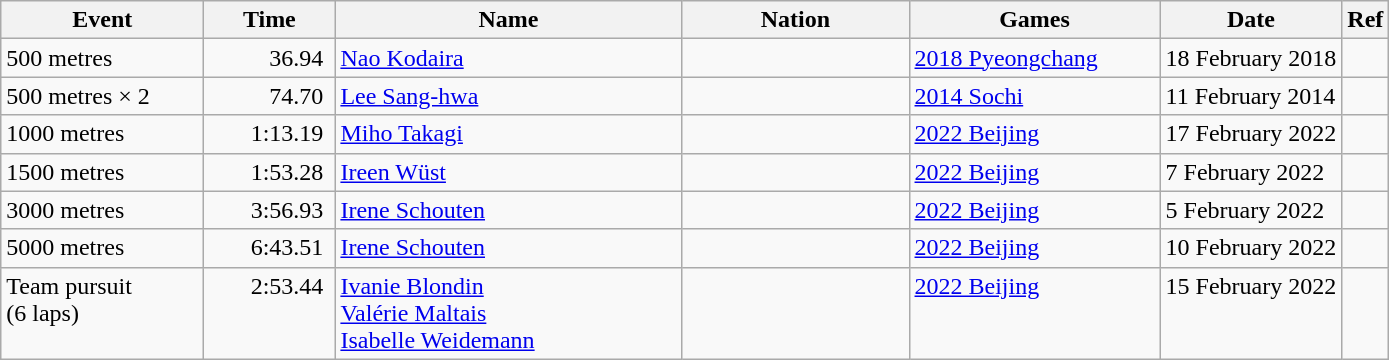<table class="wikitable">
<tr>
<th style="width:8em">Event</th>
<th style="width:5em">Time</th>
<th style="width:14em">Name</th>
<th style="width:9em">Nation</th>
<th style="width:10em">Games</th>
<th>Date</th>
<th>Ref</th>
</tr>
<tr>
<td>500 metres</td>
<td align=right>36.94 </td>
<td><a href='#'>Nao Kodaira</a></td>
<td></td>
<td><a href='#'>2018 Pyeongchang</a></td>
<td>18 February 2018</td>
<td></td>
</tr>
<tr>
<td>500 metres × 2</td>
<td align=right>74.70 </td>
<td><a href='#'>Lee Sang-hwa</a></td>
<td></td>
<td><a href='#'>2014 Sochi</a></td>
<td>11 February 2014</td>
<td></td>
</tr>
<tr>
<td>1000 metres</td>
<td align=right>1:13.19 </td>
<td><a href='#'>Miho Takagi</a></td>
<td></td>
<td><a href='#'>2022 Beijing</a></td>
<td>17 February 2022</td>
<td></td>
</tr>
<tr>
<td>1500 metres</td>
<td align=right>1:53.28 </td>
<td><a href='#'>Ireen Wüst</a></td>
<td></td>
<td><a href='#'>2022 Beijing</a></td>
<td>7 February 2022</td>
<td></td>
</tr>
<tr>
<td>3000 metres</td>
<td align=right>3:56.93 </td>
<td><a href='#'>Irene Schouten</a></td>
<td></td>
<td><a href='#'>2022 Beijing</a></td>
<td>5 February 2022</td>
<td></td>
</tr>
<tr>
<td>5000 metres</td>
<td align=right>6:43.51 </td>
<td><a href='#'>Irene Schouten</a></td>
<td></td>
<td><a href='#'>2022 Beijing</a></td>
<td>10 February 2022</td>
<td></td>
</tr>
<tr valign=top>
<td>Team pursuit<br>(6 laps)</td>
<td align=right>2:53.44 </td>
<td><a href='#'>Ivanie Blondin</a><br><a href='#'>Valérie Maltais</a><br><a href='#'>Isabelle Weidemann</a></td>
<td></td>
<td><a href='#'>2022 Beijing</a></td>
<td>15 February 2022</td>
<td></td>
</tr>
</table>
